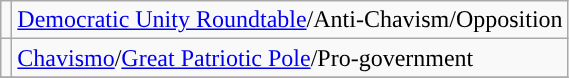<table class="wikitable">
<tr>
<td></td>
<td><a href='#'>Democratic Unity Roundtable</a>/Anti-Chavism/Opposition</td>
</tr>
<tr>
<td></td>
<td><a href='#'>Chavismo</a>/<a href='#'>Great Patriotic Pole</a>/Pro-government</td>
</tr>
<tr>
</tr>
</table>
